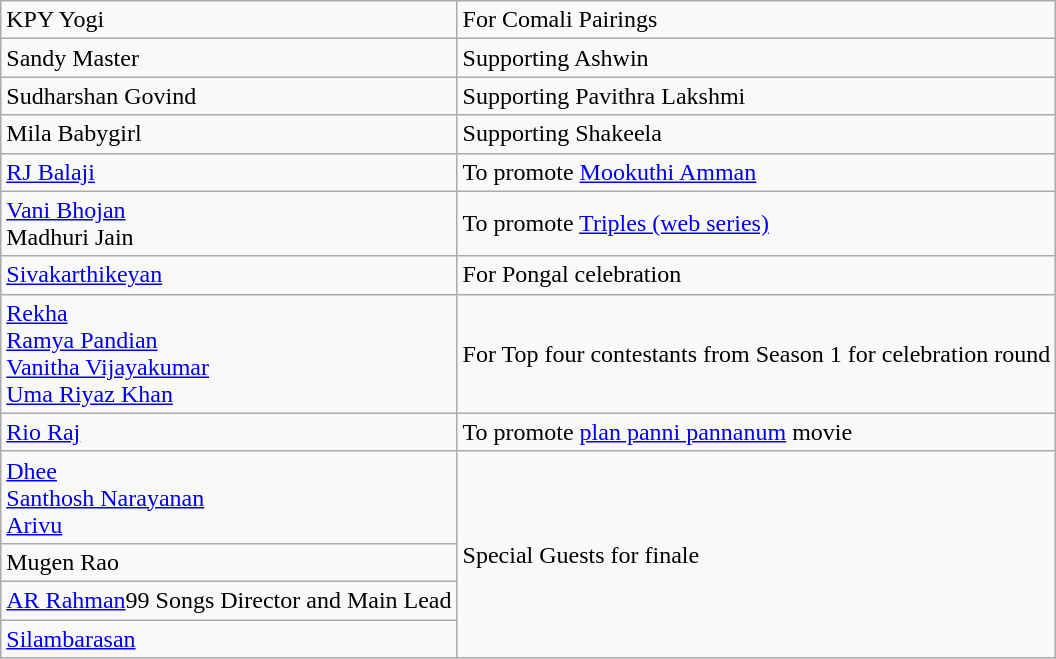<table class="wikitable">
<tr>
<td>KPY Yogi</td>
<td>For Comali Pairings</td>
</tr>
<tr>
<td>Sandy Master</td>
<td>Supporting Ashwin</td>
</tr>
<tr>
<td>Sudharshan Govind</td>
<td>Supporting Pavithra Lakshmi</td>
</tr>
<tr>
<td>Mila Babygirl</td>
<td>Supporting Shakeela</td>
</tr>
<tr>
<td><a href='#'>RJ Balaji</a></td>
<td>To promote <a href='#'>Mookuthi Amman</a></td>
</tr>
<tr>
<td><a href='#'>Vani Bhojan</a><br>Madhuri Jain</td>
<td>To promote <a href='#'>Triples (web series)</a></td>
</tr>
<tr>
<td><a href='#'>Sivakarthikeyan</a></td>
<td>For Pongal celebration</td>
</tr>
<tr>
<td><a href='#'>Rekha</a><br><a href='#'>Ramya Pandian</a><br><a href='#'>Vanitha Vijayakumar</a><br><a href='#'>Uma Riyaz Khan</a></td>
<td>For Top four contestants from Season 1 for celebration round</td>
</tr>
<tr>
<td><a href='#'>Rio Raj</a></td>
<td>To promote <a href='#'>plan panni pannanum</a> movie</td>
</tr>
<tr>
<td><a href='#'>Dhee</a><br><a href='#'>Santhosh Narayanan</a><br><a href='#'>Arivu</a></td>
<td rowspan="4">Special Guests for finale</td>
</tr>
<tr>
<td>Mugen Rao</td>
</tr>
<tr>
<td><a href='#'>AR Rahman</a>99 Songs Director and Main Lead</td>
</tr>
<tr>
<td><a href='#'>Silambarasan</a></td>
</tr>
</table>
